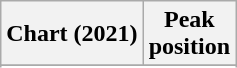<table class="wikitable plainrowheaders" style="text-align:center">
<tr>
<th scope="col">Chart (2021)</th>
<th scope="col">Peak<br>position</th>
</tr>
<tr>
</tr>
<tr>
</tr>
<tr>
</tr>
<tr>
</tr>
</table>
